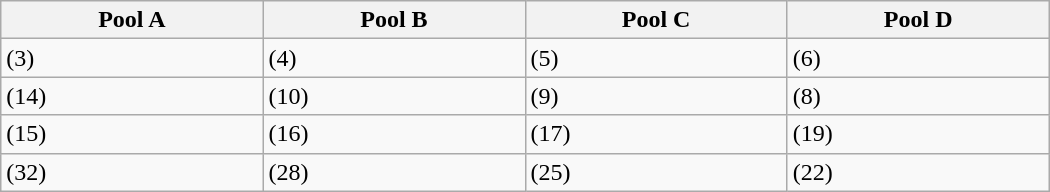<table class="wikitable" width=700>
<tr>
<th width=25%>Pool A</th>
<th width=25%>Pool B</th>
<th width=25%>Pool C</th>
<th width=25%>Pool D</th>
</tr>
<tr>
<td> (3)</td>
<td> (4)</td>
<td> (5)</td>
<td> (6)</td>
</tr>
<tr>
<td> (14)</td>
<td> (10)</td>
<td> (9)</td>
<td> (8)</td>
</tr>
<tr>
<td> (15)</td>
<td> (16)</td>
<td> (17)</td>
<td> (19)</td>
</tr>
<tr>
<td> (32)</td>
<td> (28)</td>
<td> (25)</td>
<td> (22)</td>
</tr>
</table>
